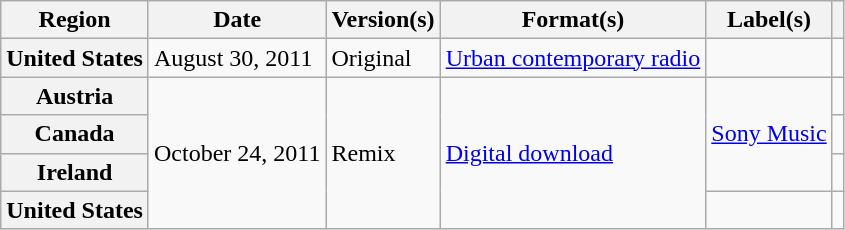<table class="wikitable plainrowheaders">
<tr>
<th scope="col">Region</th>
<th scope="col">Date</th>
<th scope="col">Version(s)</th>
<th scope="col">Format(s)</th>
<th scope="col">Label(s)</th>
<th scope="col"></th>
</tr>
<tr>
<th scope="row">United States</th>
<td>August 30, 2011</td>
<td>Original</td>
<td><a href='#'>Urban contemporary radio</a></td>
<td></td>
<td></td>
</tr>
<tr>
<th scope="row">Austria</th>
<td rowspan="4">October 24, 2011</td>
<td rowspan="4">Remix</td>
<td rowspan="4"><a href='#'>Digital download</a></td>
<td rowspan="3"><a href='#'>Sony Music</a></td>
<td></td>
</tr>
<tr>
<th scope="row">Canada</th>
<td></td>
</tr>
<tr>
<th scope="row">Ireland</th>
<td></td>
</tr>
<tr>
<th scope="row">United States</th>
<td></td>
<td></td>
</tr>
</table>
